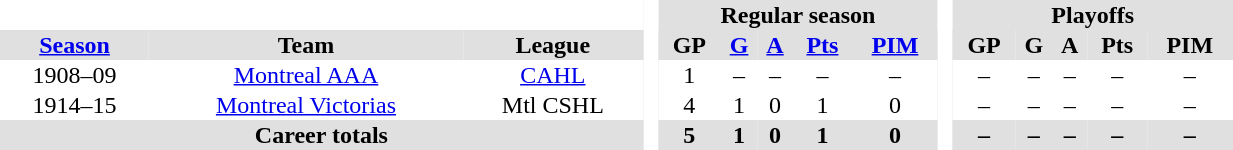<table BORDER="0" CELLPADDING="1" CELLSPACING="0" width="65%" style="text-align:center">
<tr bgcolor="#e0e0e0">
<th colspan="3" bgcolor="#ffffff"> </th>
<th rowspan="99" bgcolor="#ffffff"> </th>
<th colspan="5">Regular season</th>
<th rowspan="99" bgcolor="#ffffff"> </th>
<th colspan="5">Playoffs</th>
</tr>
<tr bgcolor="#e0e0e0">
<th><a href='#'>Season</a></th>
<th>Team</th>
<th>League</th>
<th>GP</th>
<th><a href='#'>G</a></th>
<th><a href='#'>A</a></th>
<th><a href='#'>Pts</a></th>
<th><a href='#'>PIM</a></th>
<th>GP</th>
<th>G</th>
<th>A</th>
<th>Pts</th>
<th>PIM</th>
</tr>
<tr ALIGN="center">
<td>1908–09</td>
<td><a href='#'>Montreal AAA</a></td>
<td><a href='#'>CAHL</a></td>
<td>1</td>
<td>–</td>
<td>–</td>
<td>–</td>
<td>–</td>
<td>–</td>
<td>–</td>
<td>–</td>
<td>–</td>
<td>–</td>
</tr>
<tr ALIGN="center">
<td>1914–15</td>
<td><a href='#'>Montreal Victorias</a></td>
<td>Mtl CSHL</td>
<td>4</td>
<td>1</td>
<td>0</td>
<td>1</td>
<td>0</td>
<td>–</td>
<td>–</td>
<td>–</td>
<td>–</td>
<td>–</td>
</tr>
<tr ALIGN="center" bgcolor="#e0e0e0">
<th colspan="3" align="center">Career totals</th>
<th>5</th>
<th>1</th>
<th>0</th>
<th>1</th>
<th>0</th>
<th>–</th>
<th>–</th>
<th>–</th>
<th>–</th>
<th>–</th>
</tr>
</table>
